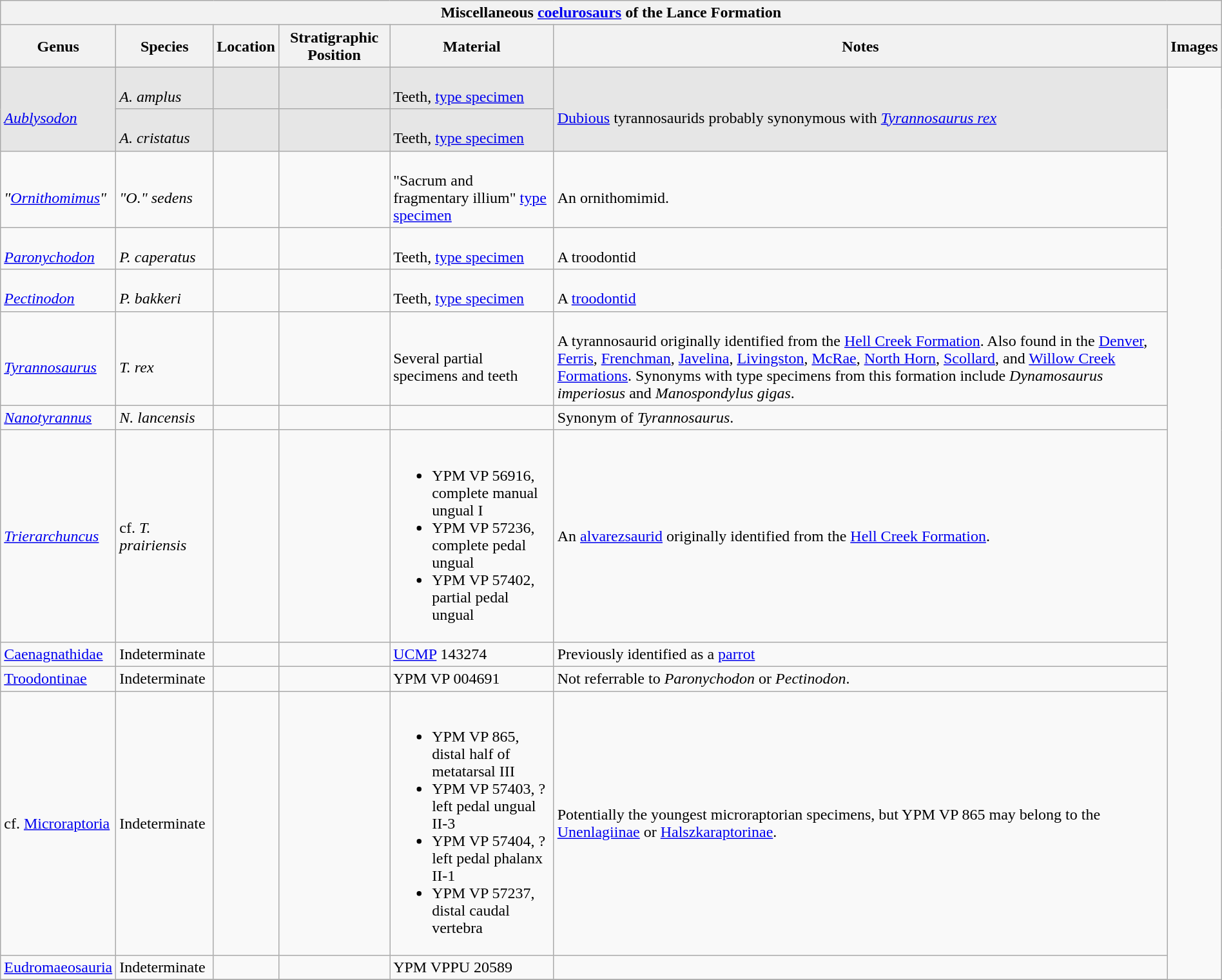<table class="wikitable" align="center" width="100%">
<tr>
<th colspan="7" align="center"><strong>Miscellaneous <a href='#'>coelurosaurs</a> of the Lance Formation</strong></th>
</tr>
<tr>
<th>Genus</th>
<th>Species</th>
<th>Location</th>
<th>Stratigraphic Position</th>
<th>Material</th>
<th>Notes</th>
<th>Images</th>
</tr>
<tr>
<td rowspan=2 style="background:#E6E6E6;"><br><em><a href='#'>Aublysodon</a></em></td>
<td style="background:#E6E6E6;"><br><em>A. amplus</em></td>
<td style="background:#E6E6E6;"></td>
<td style="background:#E6E6E6;"></td>
<td style="background:#E6E6E6;"><br>Teeth, <a href='#'>type specimen</a></td>
<td rowspan=2 style="background:#E6E6E6;"><br><a href='#'>Dubious</a> tyrannosaurids probably synonymous with <em><a href='#'>Tyrannosaurus rex</a></em></td>
<td rowspan="100"><br>
</td>
</tr>
<tr>
<td style="background:#E6E6E6;"><br><em>A. cristatus</em></td>
<td style="background:#E6E6E6;"></td>
<td style="background:#E6E6E6;"></td>
<td style="background:#E6E6E6;"><br>Teeth, <a href='#'>type specimen</a></td>
</tr>
<tr>
<td><br><em>"<a href='#'>Ornithomimus</a>"</em></td>
<td><br><em>"O." sedens</em></td>
<td></td>
<td></td>
<td><br>"Sacrum and fragmentary illium" <a href='#'>type specimen</a></td>
<td><br>An ornithomimid.</td>
</tr>
<tr>
<td><br><em><a href='#'>Paronychodon</a></em></td>
<td><br><em>P. caperatus</em></td>
<td></td>
<td></td>
<td><br>Teeth, <a href='#'>type specimen</a></td>
<td><br>A troodontid</td>
</tr>
<tr>
<td><br><em><a href='#'>Pectinodon</a></em></td>
<td><br><em>P. bakkeri</em></td>
<td></td>
<td></td>
<td><br>Teeth, <a href='#'>type specimen</a></td>
<td><br>A <a href='#'>troodontid</a></td>
</tr>
<tr>
<td><br><em><a href='#'>Tyrannosaurus</a></em></td>
<td><br><em>T. rex</em></td>
<td></td>
<td></td>
<td><br>Several partial specimens and teeth</td>
<td><br>A tyrannosaurid originally identified from the <a href='#'>Hell Creek Formation</a>. Also found in the <a href='#'>Denver</a>, <a href='#'>Ferris</a>, <a href='#'>Frenchman</a>, <a href='#'>Javelina</a>, <a href='#'>Livingston</a>, <a href='#'>McRae</a>, <a href='#'>North Horn</a>, <a href='#'>Scollard</a>, and <a href='#'>Willow Creek Formations</a>. Synonyms with type specimens from this formation include <em>Dynamosaurus imperiosus</em> and <em>Manospondylus gigas</em>.</td>
</tr>
<tr>
<td><a href='#'><em>Nanotyrannus</em></a></td>
<td><em>N. lancensis</em></td>
<td></td>
<td></td>
<td></td>
<td>Synonym of <em>Tyrannosaurus</em>.</td>
</tr>
<tr>
<td><em><a href='#'>Trierarchuncus</a></em></td>
<td>cf. <em>T. prairiensis</em></td>
<td></td>
<td></td>
<td><br><ul><li>YPM VP 56916, complete manual ungual I</li><li>YPM VP 57236, complete pedal ungual</li><li>YPM VP 57402, partial pedal ungual</li></ul></td>
<td>An <a href='#'>alvarezsaurid</a> originally identified from the <a href='#'>Hell Creek Formation</a>.</td>
</tr>
<tr>
<td><a href='#'>Caenagnathidae</a></td>
<td>Indeterminate</td>
<td></td>
<td></td>
<td><a href='#'>UCMP</a> 143274</td>
<td>Previously identified as a <a href='#'>parrot</a></td>
</tr>
<tr>
<td><a href='#'>Troodontinae</a></td>
<td>Indeterminate</td>
<td></td>
<td></td>
<td>YPM VP 004691</td>
<td>Not referrable to <em>Paronychodon</em> or <em>Pectinodon</em>.</td>
</tr>
<tr>
<td>cf. <a href='#'>Microraptoria</a></td>
<td>Indeterminate</td>
<td></td>
<td></td>
<td><br><ul><li>YPM VP 865, distal half of metatarsal III</li><li>YPM VP 57403, ?left pedal ungual II-3</li><li>YPM VP 57404, ?left pedal phalanx II-1</li><li>YPM VP 57237, distal caudal vertebra</li></ul></td>
<td>Potentially the youngest microraptorian specimens, but YPM VP 865 may belong to the <a href='#'>Unenlagiinae</a> or <a href='#'>Halszkaraptorinae</a>.</td>
</tr>
<tr>
<td><a href='#'>Eudromaeosauria</a></td>
<td>Indeterminate</td>
<td></td>
<td></td>
<td>YPM VPPU 20589</td>
<td></td>
</tr>
<tr>
</tr>
</table>
